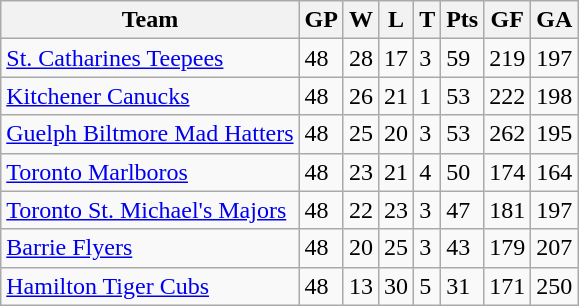<table class="wikitable">
<tr>
<th>Team</th>
<th>GP</th>
<th>W</th>
<th>L</th>
<th>T</th>
<th>Pts</th>
<th>GF</th>
<th>GA</th>
</tr>
<tr>
<td><a href='#'>St. Catharines Teepees</a></td>
<td>48</td>
<td>28</td>
<td>17</td>
<td>3</td>
<td>59</td>
<td>219</td>
<td>197</td>
</tr>
<tr>
<td><a href='#'>Kitchener Canucks</a></td>
<td>48</td>
<td>26</td>
<td>21</td>
<td>1</td>
<td>53</td>
<td>222</td>
<td>198</td>
</tr>
<tr>
<td><a href='#'>Guelph Biltmore Mad Hatters</a></td>
<td>48</td>
<td>25</td>
<td>20</td>
<td>3</td>
<td>53</td>
<td>262</td>
<td>195</td>
</tr>
<tr>
<td><a href='#'>Toronto Marlboros</a></td>
<td>48</td>
<td>23</td>
<td>21</td>
<td>4</td>
<td>50</td>
<td>174</td>
<td>164</td>
</tr>
<tr>
<td><a href='#'>Toronto St. Michael's Majors</a></td>
<td>48</td>
<td>22</td>
<td>23</td>
<td>3</td>
<td>47</td>
<td>181</td>
<td>197</td>
</tr>
<tr>
<td><a href='#'>Barrie Flyers</a></td>
<td>48</td>
<td>20</td>
<td>25</td>
<td>3</td>
<td>43</td>
<td>179</td>
<td>207</td>
</tr>
<tr>
<td><a href='#'>Hamilton Tiger Cubs</a></td>
<td>48</td>
<td>13</td>
<td>30</td>
<td>5</td>
<td>31</td>
<td>171</td>
<td>250</td>
</tr>
</table>
